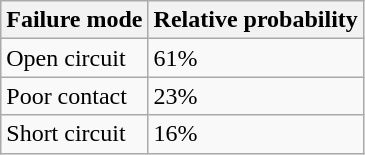<table class="wikitable">
<tr>
<th>Failure mode</th>
<th>Relative probability</th>
</tr>
<tr>
<td>Open circuit</td>
<td>61%</td>
</tr>
<tr>
<td>Poor contact</td>
<td>23%</td>
</tr>
<tr>
<td>Short circuit</td>
<td>16%</td>
</tr>
</table>
